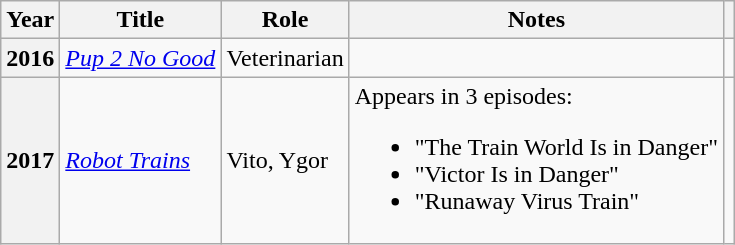<table class="wikitable sortable plainrowheaders">
<tr>
<th scope="col">Year</th>
<th scope="col">Title</th>
<th scope="col">Role</th>
<th scope="col" class="unsortable">Notes</th>
<th scope="col" class="unsortable"></th>
</tr>
<tr>
<th scope="row">2016</th>
<td><em><a href='#'>Pup 2 No Good</a></em></td>
<td>Veterinarian</td>
<td></td>
<td></td>
</tr>
<tr>
<th scope="row">2017</th>
<td><em><a href='#'>Robot Trains</a></em></td>
<td>Vito, Ygor</td>
<td>Appears in 3 episodes:<br><ul><li>"The Train World Is in Danger"</li><li>"Victor Is in Danger"</li><li>"Runaway Virus Train"</li></ul></td>
<td></td>
</tr>
</table>
